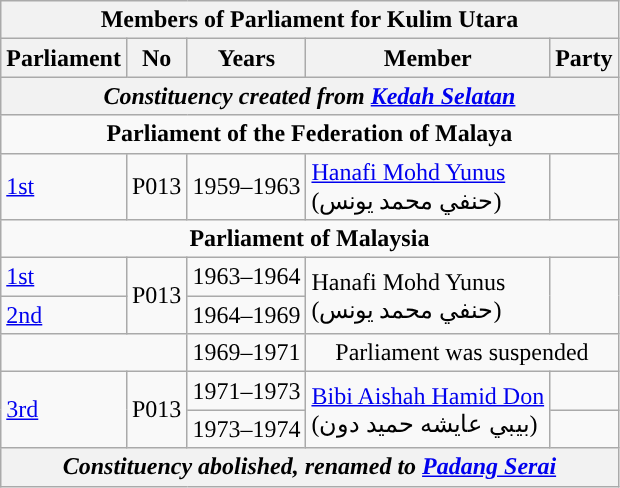<table class=wikitable>
<tr>
<th colspan="5">Members of Parliament for Kulim Utara</th>
</tr>
<tr>
<th>Parliament</th>
<th>No</th>
<th>Years</th>
<th>Member</th>
<th>Party</th>
</tr>
<tr>
<th colspan="5" align="center"><em>Constituency created from <a href='#'>Kedah Selatan</a></em></th>
</tr>
<tr>
<td colspan="5" align="center"><strong>Parliament of the Federation of Malaya</strong></td>
</tr>
<tr>
<td><a href='#'>1st</a></td>
<td>P013</td>
<td>1959–1963</td>
<td><a href='#'>Hanafi Mohd Yunus</a>  <br> (حنفي محمد يونس)</td>
<td></td>
</tr>
<tr>
<td colspan="5" align="center"><strong>Parliament of Malaysia</strong></td>
</tr>
<tr>
<td><a href='#'>1st</a></td>
<td rowspan="2">P013</td>
<td>1963–1964</td>
<td rowspan="2">Hanafi Mohd Yunus <br>  (حنفي محمد يونس)</td>
<td rowspan=2></td>
</tr>
<tr>
<td><a href='#'>2nd</a></td>
<td>1964–1969</td>
</tr>
<tr>
<td colspan="2"></td>
<td>1969–1971</td>
<td colspan="2" align="center">Parliament was suspended</td>
</tr>
<tr>
<td rowspan=2><a href='#'>3rd</a></td>
<td rowspan="2">P013</td>
<td>1971–1973</td>
<td rowspan="2"><a href='#'>Bibi Aishah Hamid Don</a> <br>  (بيبي عايشه حميد دون)</td>
<td></td>
</tr>
<tr>
<td>1973–1974</td>
<td></td>
</tr>
<tr>
<th colspan="5" align="center"><em>Constituency abolished, renamed to <a href='#'>Padang Serai</a></em></th>
</tr>
</table>
